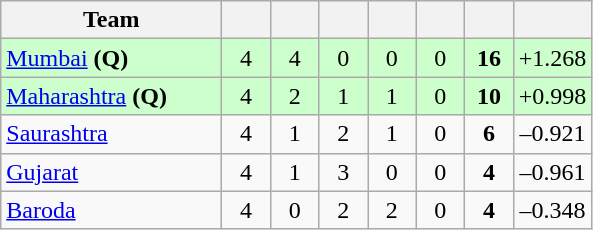<table class="wikitable" style="text-align:center">
<tr>
<th style="width:140px;">Team</th>
<th style="width:25px;"></th>
<th style="width:25px;"></th>
<th style="width:25px;"></th>
<th style="width:25px;"></th>
<th style="width:25px;"></th>
<th style="width:25px;"></th>
<th style="width:40px;"></th>
</tr>
<tr style="background:#cfc;">
<td style="text-align:left"><a href='#'>Mumbai</a> <strong>(Q)</strong></td>
<td>4</td>
<td>4</td>
<td>0</td>
<td>0</td>
<td>0</td>
<td><strong>16</strong></td>
<td>+1.268</td>
</tr>
<tr style="background:#cfc;">
<td style="text-align:left"><a href='#'>Maharashtra</a> <strong>(Q)</strong></td>
<td>4</td>
<td>2</td>
<td>1</td>
<td>1</td>
<td>0</td>
<td><strong>10</strong></td>
<td>+0.998</td>
</tr>
<tr>
<td style="text-align:left"><a href='#'>Saurashtra</a></td>
<td>4</td>
<td>1</td>
<td>2</td>
<td>1</td>
<td>0</td>
<td><strong>6</strong></td>
<td>–0.921</td>
</tr>
<tr>
<td style="text-align:left"><a href='#'>Gujarat</a></td>
<td>4</td>
<td>1</td>
<td>3</td>
<td>0</td>
<td>0</td>
<td><strong>4</strong></td>
<td>–0.961</td>
</tr>
<tr>
<td style="text-align:left"><a href='#'>Baroda</a></td>
<td>4</td>
<td>0</td>
<td>2</td>
<td>2</td>
<td>0</td>
<td><strong>4</strong></td>
<td>–0.348</td>
</tr>
</table>
